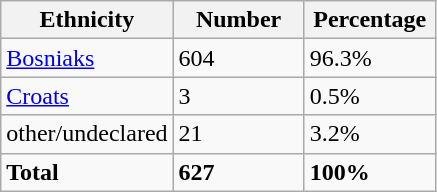<table class="wikitable">
<tr>
<th width="100px">Ethnicity</th>
<th width="80px">Number</th>
<th width="80px">Percentage</th>
</tr>
<tr>
<td><a href='#'>Bosniaks</a></td>
<td>604</td>
<td>96.3%</td>
</tr>
<tr>
<td><a href='#'>Croats</a></td>
<td>3</td>
<td>0.5%</td>
</tr>
<tr>
<td>other/undeclared</td>
<td>21</td>
<td>3.2%</td>
</tr>
<tr>
<td><strong>Total</strong></td>
<td><strong>627</strong></td>
<td><strong>100%</strong></td>
</tr>
</table>
